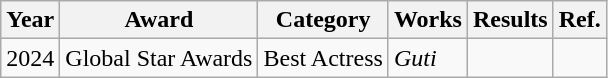<table class="wikitable">
<tr>
<th>Year</th>
<th>Award</th>
<th>Category</th>
<th>Works</th>
<th>Results</th>
<th>Ref.</th>
</tr>
<tr>
<td>2024</td>
<td>Global Star Awards</td>
<td>Best Actress</td>
<td><em>Guti</em></td>
<td></td>
<td></td>
</tr>
</table>
